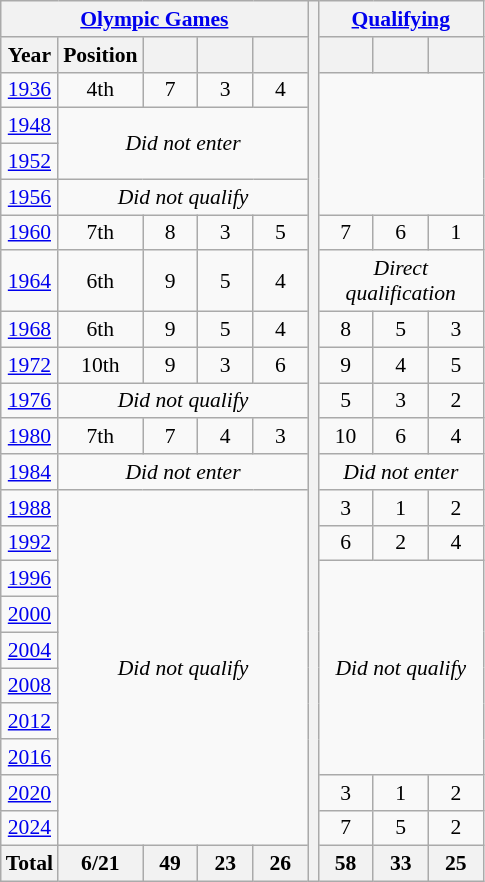<table class="wikitable" style="text-align: center;font-size:90%;">
<tr>
<th colspan=5><a href='#'>Olympic Games</a></th>
<th rowspan=24></th>
<th colspan=3><a href='#'>Qualifying</a></th>
</tr>
<tr>
<th>Year</th>
<th>Position</th>
<th width=30></th>
<th width=30></th>
<th width=30></th>
<th width=30></th>
<th width=30></th>
<th width=30></th>
</tr>
<tr>
<td> <a href='#'>1936</a></td>
<td>4th</td>
<td>7</td>
<td>3</td>
<td>4</td>
</tr>
<tr>
<td> <a href='#'>1948</a></td>
<td colspan=4 rowspan=2><em>Did not enter</em></td>
</tr>
<tr>
<td> <a href='#'>1952</a></td>
</tr>
<tr>
<td> <a href='#'>1956</a></td>
<td colspan=4><em>Did not qualify</em></td>
</tr>
<tr>
<td> <a href='#'>1960</a></td>
<td>7th</td>
<td>8</td>
<td>3</td>
<td>5</td>
<td>7</td>
<td>6</td>
<td>1</td>
</tr>
<tr>
<td> <a href='#'>1964</a></td>
<td>6th</td>
<td>9</td>
<td>5</td>
<td>4</td>
<td colspan=3><em>Direct qualification</em></td>
</tr>
<tr>
<td> <a href='#'>1968</a></td>
<td>6th</td>
<td>9</td>
<td>5</td>
<td>4</td>
<td>8</td>
<td>5</td>
<td>3</td>
</tr>
<tr>
<td> <a href='#'>1972</a></td>
<td>10th</td>
<td>9</td>
<td>3</td>
<td>6</td>
<td>9</td>
<td>4</td>
<td>5</td>
</tr>
<tr>
<td> <a href='#'>1976</a></td>
<td colspan=4><em>Did not qualify</em></td>
<td>5</td>
<td>3</td>
<td>2</td>
</tr>
<tr>
<td> <a href='#'>1980</a></td>
<td>7th</td>
<td>7</td>
<td>4</td>
<td>3</td>
<td>10</td>
<td>6</td>
<td>4</td>
</tr>
<tr>
<td> <a href='#'>1984</a></td>
<td colspan=4><em>Did not enter</em></td>
<td colspan=3><em>Did not enter</em></td>
</tr>
<tr>
<td> <a href='#'>1988</a></td>
<td colspan=4 rowspan=10><em>Did not qualify</em></td>
<td>3</td>
<td>1</td>
<td>2</td>
</tr>
<tr>
<td> <a href='#'>1992</a></td>
<td>6</td>
<td>2</td>
<td>4</td>
</tr>
<tr>
<td> <a href='#'>1996</a></td>
<td colspan=4 rowspan=6><em>Did not qualify</em></td>
</tr>
<tr>
<td> <a href='#'>2000</a></td>
</tr>
<tr>
<td> <a href='#'>2004</a></td>
</tr>
<tr>
<td> <a href='#'>2008</a></td>
</tr>
<tr>
<td> <a href='#'>2012</a></td>
</tr>
<tr>
<td> <a href='#'>2016</a></td>
</tr>
<tr>
<td> <a href='#'>2020</a></td>
<td>3</td>
<td>1</td>
<td>2</td>
</tr>
<tr>
<td> <a href='#'>2024</a></td>
<td>7</td>
<td>5</td>
<td>2</td>
</tr>
<tr>
<th>Total</th>
<th>6/21</th>
<th>49</th>
<th>23</th>
<th>26</th>
<th>58</th>
<th>33</th>
<th>25</th>
</tr>
</table>
